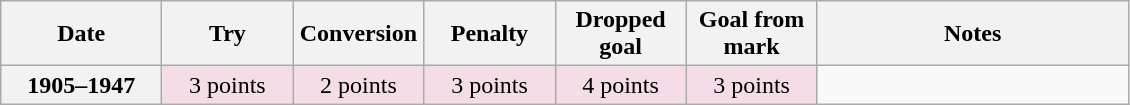<table class="wikitable">
<tr>
<th scope="col" style="width:100px;">Date</th>
<th scope="col" style="width:80px;">Try</th>
<th scope="col" style="width:80px;">Conversion</th>
<th scope="col" style="width:80px;">Penalty</th>
<th scope="col" style="width:80px;">Dropped goal</th>
<th scope="col" style="width:80px;">Goal from mark</th>
<th scope="col" style="width:200px;">Notes<br></th>
</tr>
<tr style="text-align:center;background:#F4DDE7;">
<th>1905–1947</th>
<td>3 points</td>
<td>2 points</td>
<td>3 points</td>
<td>4 points</td>
<td>3 points<br></td>
</tr>
</table>
